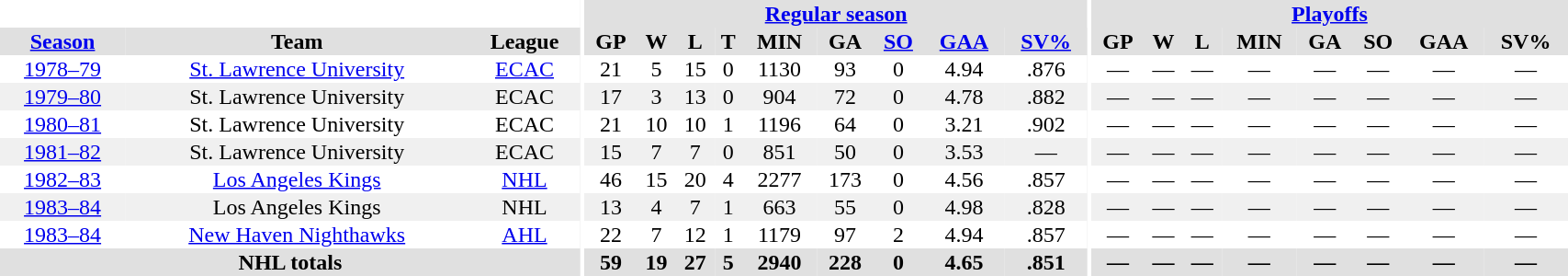<table border="0" cellpadding="1" cellspacing="0" style="width:90%; text-align:center;">
<tr bgcolor="#e0e0e0">
<th colspan="3" bgcolor="#ffffff"></th>
<th rowspan="99" bgcolor="#ffffff"></th>
<th colspan="9" bgcolor="#e0e0e0"><a href='#'>Regular season</a></th>
<th rowspan="99" bgcolor="#ffffff"></th>
<th colspan="8" bgcolor="#e0e0e0"><a href='#'>Playoffs</a></th>
</tr>
<tr bgcolor="#e0e0e0">
<th><a href='#'>Season</a></th>
<th>Team</th>
<th>League</th>
<th>GP</th>
<th>W</th>
<th>L</th>
<th>T</th>
<th>MIN</th>
<th>GA</th>
<th><a href='#'>SO</a></th>
<th><a href='#'>GAA</a></th>
<th><a href='#'>SV%</a></th>
<th>GP</th>
<th>W</th>
<th>L</th>
<th>MIN</th>
<th>GA</th>
<th>SO</th>
<th>GAA</th>
<th>SV%</th>
</tr>
<tr>
<td><a href='#'>1978–79</a></td>
<td><a href='#'>St. Lawrence University</a></td>
<td><a href='#'>ECAC</a></td>
<td>21</td>
<td>5</td>
<td>15</td>
<td>0</td>
<td>1130</td>
<td>93</td>
<td>0</td>
<td>4.94</td>
<td>.876</td>
<td>—</td>
<td>—</td>
<td>—</td>
<td>—</td>
<td>—</td>
<td>—</td>
<td>—</td>
<td>—</td>
</tr>
<tr bgcolor="#f0f0f0">
<td><a href='#'>1979–80</a></td>
<td>St. Lawrence University</td>
<td>ECAC</td>
<td>17</td>
<td>3</td>
<td>13</td>
<td>0</td>
<td>904</td>
<td>72</td>
<td>0</td>
<td>4.78</td>
<td>.882</td>
<td>—</td>
<td>—</td>
<td>—</td>
<td>—</td>
<td>—</td>
<td>—</td>
<td>—</td>
<td>—</td>
</tr>
<tr>
<td><a href='#'>1980–81</a></td>
<td>St. Lawrence University</td>
<td>ECAC</td>
<td>21</td>
<td>10</td>
<td>10</td>
<td>1</td>
<td>1196</td>
<td>64</td>
<td>0</td>
<td>3.21</td>
<td>.902</td>
<td>—</td>
<td>—</td>
<td>—</td>
<td>—</td>
<td>—</td>
<td>—</td>
<td>—</td>
<td>—</td>
</tr>
<tr bgcolor="#f0f0f0">
<td><a href='#'>1981–82</a></td>
<td>St. Lawrence University</td>
<td>ECAC</td>
<td>15</td>
<td>7</td>
<td>7</td>
<td>0</td>
<td>851</td>
<td>50</td>
<td>0</td>
<td>3.53</td>
<td>—</td>
<td>—</td>
<td>—</td>
<td>—</td>
<td>—</td>
<td>—</td>
<td>—</td>
<td>—</td>
<td>—</td>
</tr>
<tr>
<td><a href='#'>1982–83</a></td>
<td><a href='#'>Los Angeles Kings</a></td>
<td><a href='#'>NHL</a></td>
<td>46</td>
<td>15</td>
<td>20</td>
<td>4</td>
<td>2277</td>
<td>173</td>
<td>0</td>
<td>4.56</td>
<td>.857</td>
<td>—</td>
<td>—</td>
<td>—</td>
<td>—</td>
<td>—</td>
<td>—</td>
<td>—</td>
<td>—</td>
</tr>
<tr bgcolor="#f0f0f0">
<td><a href='#'>1983–84</a></td>
<td>Los Angeles Kings</td>
<td>NHL</td>
<td>13</td>
<td>4</td>
<td>7</td>
<td>1</td>
<td>663</td>
<td>55</td>
<td>0</td>
<td>4.98</td>
<td>.828</td>
<td>—</td>
<td>—</td>
<td>—</td>
<td>—</td>
<td>—</td>
<td>—</td>
<td>—</td>
<td>—</td>
</tr>
<tr>
<td><a href='#'>1983–84</a></td>
<td><a href='#'>New Haven Nighthawks</a></td>
<td><a href='#'>AHL</a></td>
<td>22</td>
<td>7</td>
<td>12</td>
<td>1</td>
<td>1179</td>
<td>97</td>
<td>2</td>
<td>4.94</td>
<td>.857</td>
<td>—</td>
<td>—</td>
<td>—</td>
<td>—</td>
<td>—</td>
<td>—</td>
<td>—</td>
<td>—</td>
</tr>
<tr bgcolor="#e0e0e0">
<th colspan=3>NHL totals</th>
<th>59</th>
<th>19</th>
<th>27</th>
<th>5</th>
<th>2940</th>
<th>228</th>
<th>0</th>
<th>4.65</th>
<th>.851</th>
<th>—</th>
<th>—</th>
<th>—</th>
<th>—</th>
<th>—</th>
<th>—</th>
<th>—</th>
<th>—</th>
</tr>
</table>
